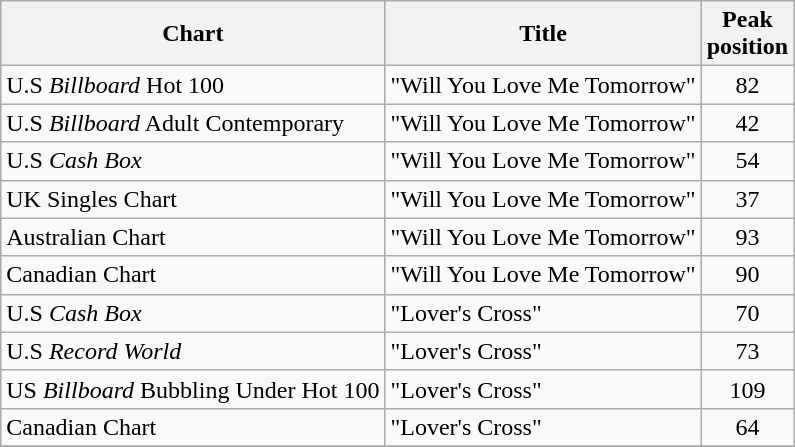<table class="wikitable sortable">
<tr>
<th>Chart</th>
<th>Title</th>
<th>Peak<br>position</th>
</tr>
<tr>
<td>U.S <em>Billboard</em> Hot 100</td>
<td>"Will You Love Me Tomorrow"</td>
<td align="center">82</td>
</tr>
<tr>
<td>U.S <em>Billboard</em> Adult Contemporary</td>
<td>"Will You Love Me Tomorrow"</td>
<td align="center">42</td>
</tr>
<tr>
<td>U.S <em>Cash Box</em></td>
<td>"Will You Love Me Tomorrow"</td>
<td align="center">54</td>
</tr>
<tr>
<td>UK Singles Chart</td>
<td>"Will You Love Me Tomorrow"</td>
<td align="center">37</td>
</tr>
<tr>
<td>Australian Chart</td>
<td>"Will You Love Me Tomorrow"</td>
<td align="center">93</td>
</tr>
<tr>
<td>Canadian Chart</td>
<td>"Will You Love Me Tomorrow"</td>
<td align="center">90</td>
</tr>
<tr>
<td>U.S <em>Cash Box</em></td>
<td>"Lover's Cross"</td>
<td align="center">70</td>
</tr>
<tr>
<td>U.S <em>Record World</em> </td>
<td>"Lover's Cross"</td>
<td align="center">73</td>
</tr>
<tr>
<td>US <em>Billboard</em> Bubbling Under Hot 100</td>
<td>"Lover's Cross"</td>
<td align="center">109</td>
</tr>
<tr>
<td>Canadian Chart</td>
<td>"Lover's Cross"</td>
<td align="center">64</td>
</tr>
<tr>
</tr>
</table>
